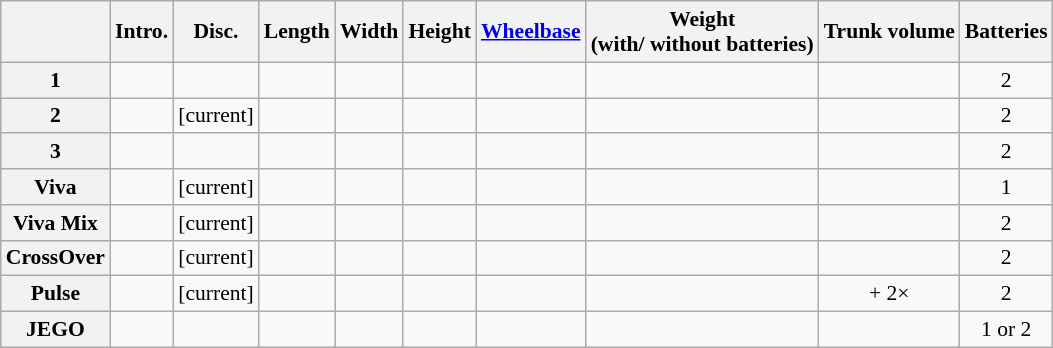<table class="wikitable sortable" style="font-size:90%;text-align:center;">
<tr>
<th></th>
<th>Intro.</th>
<th>Disc.</th>
<th>Length</th>
<th>Width</th>
<th>Height</th>
<th><a href='#'>Wheelbase</a></th>
<th>Weight<br>(with/ without batteries)</th>
<th>Trunk volume</th>
<th>Batteries</th>
</tr>
<tr>
<th>1</th>
<td></td>
<td></td>
<td></td>
<td></td>
<td></td>
<td></td>
<td></td>
<td></td>
<td>2</td>
</tr>
<tr>
<th>2</th>
<td></td>
<td>[current]</td>
<td></td>
<td></td>
<td></td>
<td></td>
<td></td>
<td></td>
<td>2</td>
</tr>
<tr>
<th>3</th>
<td></td>
<td></td>
<td></td>
<td></td>
<td></td>
<td></td>
<td></td>
<td></td>
<td>2</td>
</tr>
<tr>
<th>Viva</th>
<td></td>
<td>[current]</td>
<td></td>
<td></td>
<td></td>
<td></td>
<td></td>
<td></td>
<td>1</td>
</tr>
<tr>
<th>Viva Mix</th>
<td></td>
<td>[current]</td>
<td></td>
<td></td>
<td></td>
<td></td>
<td></td>
<td></td>
<td>2</td>
</tr>
<tr>
<th>CrossOver</th>
<td></td>
<td>[current]</td>
<td></td>
<td></td>
<td></td>
<td></td>
<td></td>
<td></td>
<td>2</td>
</tr>
<tr>
<th>Pulse</th>
<td></td>
<td>[current]</td>
<td></td>
<td></td>
<td></td>
<td></td>
<td></td>
<td> + 2×</td>
<td>2</td>
</tr>
<tr>
<th>JEGO</th>
<td></td>
<td></td>
<td></td>
<td></td>
<td></td>
<td></td>
<td></td>
<td></td>
<td>1 or 2</td>
</tr>
</table>
